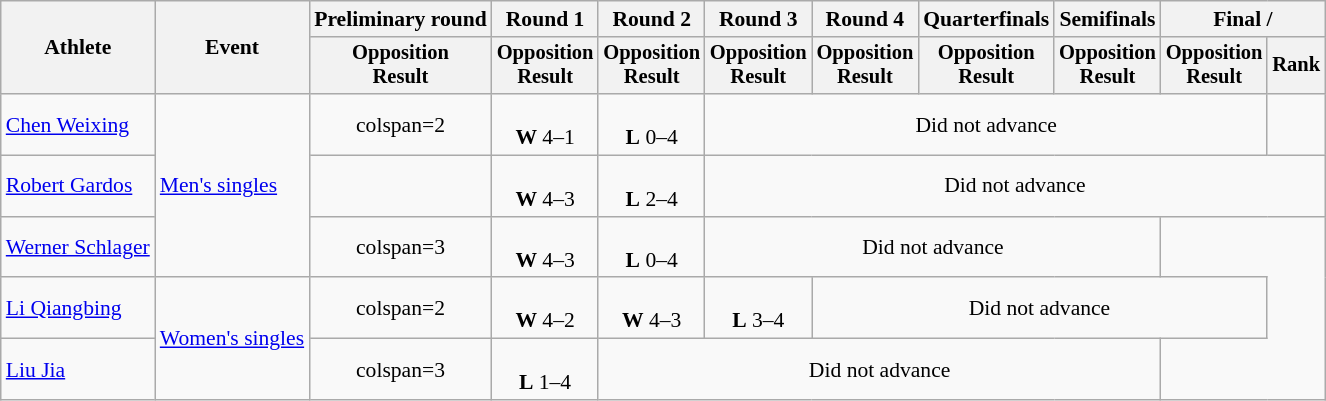<table class="wikitable" style="font-size:90%">
<tr>
<th rowspan="2">Athlete</th>
<th rowspan="2">Event</th>
<th>Preliminary round</th>
<th>Round 1</th>
<th>Round 2</th>
<th>Round 3</th>
<th>Round 4</th>
<th>Quarterfinals</th>
<th>Semifinals</th>
<th colspan=2>Final / </th>
</tr>
<tr style="font-size:95%">
<th>Opposition<br>Result</th>
<th>Opposition<br>Result</th>
<th>Opposition<br>Result</th>
<th>Opposition<br>Result</th>
<th>Opposition<br>Result</th>
<th>Opposition<br>Result</th>
<th>Opposition<br>Result</th>
<th>Opposition<br>Result</th>
<th>Rank</th>
</tr>
<tr align=center>
<td align=left><a href='#'>Chen Weixing</a></td>
<td align=left rowspan=3><a href='#'>Men's singles</a></td>
<td>colspan=2 </td>
<td><br><strong>W</strong> 4–1</td>
<td><br><strong>L</strong> 0–4</td>
<td colspan=5>Did not advance</td>
</tr>
<tr align=center>
<td align=left><a href='#'>Robert Gardos</a></td>
<td></td>
<td><br><strong>W</strong> 4–3</td>
<td><br><strong>L</strong> 2–4</td>
<td colspan=6>Did not advance</td>
</tr>
<tr align=center>
<td align=left><a href='#'>Werner Schlager</a></td>
<td>colspan=3 </td>
<td><br><strong>W</strong> 4–3</td>
<td><br><strong>L</strong> 0–4</td>
<td colspan=4>Did not advance</td>
</tr>
<tr align=center>
<td align=left><a href='#'>Li Qiangbing</a></td>
<td align=left rowspan=2><a href='#'>Women's singles</a></td>
<td>colspan=2 </td>
<td><br><strong>W</strong> 4–2</td>
<td><br><strong>W</strong> 4–3</td>
<td><br><strong>L</strong> 3–4</td>
<td colspan=4>Did not advance</td>
</tr>
<tr align=center>
<td align=left><a href='#'>Liu Jia</a></td>
<td>colspan=3 </td>
<td><br><strong>L</strong> 1–4</td>
<td colspan=5>Did not advance</td>
</tr>
</table>
